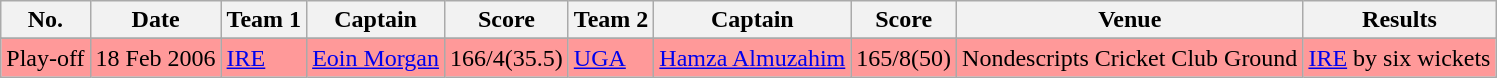<table class="wikitable">
<tr>
<th>No.</th>
<th>Date</th>
<th>Team 1</th>
<th>Captain</th>
<th>Score</th>
<th>Team 2</th>
<th>Captain</th>
<th>Score</th>
<th>Venue</th>
<th>Results</th>
</tr>
<tr>
</tr>
<tr bgcolor="FF9999">
<td>Play-off</td>
<td>18 Feb 2006</td>
<td><a href='#'>IRE</a></td>
<td><a href='#'>Eoin Morgan</a></td>
<td>166/4(35.5)</td>
<td><a href='#'>UGA</a></td>
<td><a href='#'>Hamza Almuzahim</a></td>
<td>165/8(50)</td>
<td>Nondescripts Cricket Club Ground</td>
<td><a href='#'>IRE</a> by six wickets</td>
</tr>
</table>
